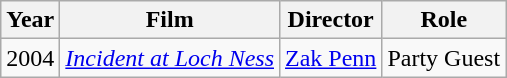<table class="wikitable">
<tr>
<th>Year</th>
<th>Film</th>
<th>Director</th>
<th>Role</th>
</tr>
<tr>
<td>2004</td>
<td><em><a href='#'>Incident at Loch Ness</a></em></td>
<td><a href='#'>Zak Penn</a></td>
<td>Party Guest</td>
</tr>
</table>
